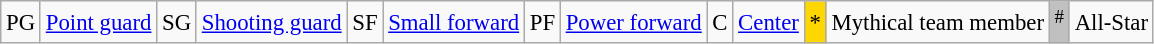<table class="wikitable plainrowheaders" style="text-align:left; font-size:95%;">
<tr>
<td>PG</td>
<td><a href='#'>Point guard</a></td>
<td>SG</td>
<td><a href='#'>Shooting guard</a></td>
<td>SF</td>
<td><a href='#'>Small forward</a></td>
<td>PF</td>
<td><a href='#'>Power forward</a></td>
<td>C</td>
<td><a href='#'>Center</a></td>
<td bgcolor=gold>*</td>
<td>Mythical team member</td>
<td style="background:silver;"><sup>#</sup></td>
<td>All-Star</td>
</tr>
</table>
